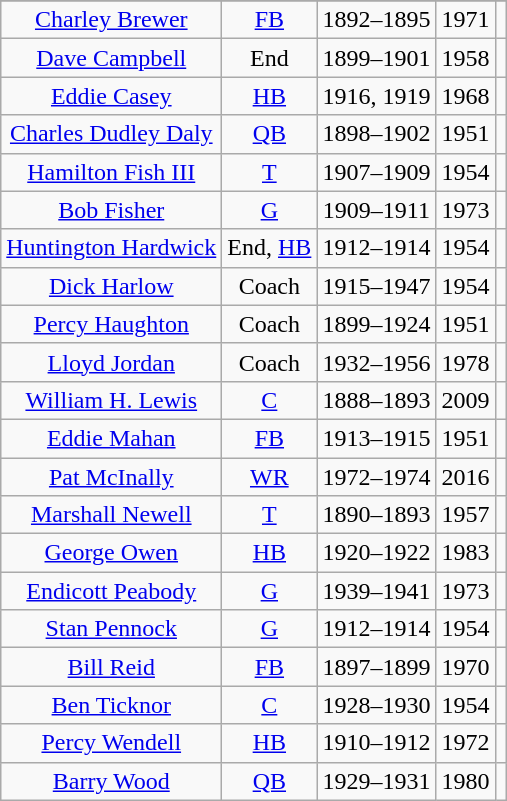<table class="wikitable" style="text-align:center">
<tr>
</tr>
<tr>
<td><a href='#'>Charley Brewer</a></td>
<td><a href='#'>FB</a></td>
<td>1892–1895</td>
<td>1971</td>
<td></td>
</tr>
<tr>
<td><a href='#'>Dave Campbell</a></td>
<td>End</td>
<td>1899–1901</td>
<td>1958</td>
<td></td>
</tr>
<tr>
<td><a href='#'>Eddie Casey</a></td>
<td><a href='#'>HB</a></td>
<td>1916, 1919</td>
<td>1968</td>
<td></td>
</tr>
<tr>
<td><a href='#'>Charles Dudley Daly</a></td>
<td><a href='#'>QB</a></td>
<td>1898–1902</td>
<td>1951</td>
<td></td>
</tr>
<tr>
<td><a href='#'>Hamilton Fish III</a></td>
<td><a href='#'>T</a></td>
<td>1907–1909</td>
<td>1954</td>
<td></td>
</tr>
<tr>
<td><a href='#'>Bob Fisher</a></td>
<td><a href='#'>G</a></td>
<td>1909–1911</td>
<td>1973</td>
<td></td>
</tr>
<tr>
<td><a href='#'>Huntington Hardwick</a></td>
<td>End, <a href='#'>HB</a></td>
<td>1912–1914</td>
<td>1954</td>
<td></td>
</tr>
<tr>
<td><a href='#'>Dick Harlow</a></td>
<td>Coach</td>
<td>1915–1947</td>
<td>1954</td>
<td></td>
</tr>
<tr>
<td><a href='#'>Percy Haughton</a></td>
<td>Coach</td>
<td>1899–1924</td>
<td>1951</td>
<td></td>
</tr>
<tr>
<td><a href='#'>Lloyd Jordan</a></td>
<td>Coach</td>
<td>1932–1956</td>
<td>1978</td>
<td></td>
</tr>
<tr>
<td><a href='#'>William H. Lewis</a></td>
<td><a href='#'>C</a></td>
<td>1888–1893</td>
<td>2009</td>
<td></td>
</tr>
<tr>
<td><a href='#'>Eddie Mahan</a></td>
<td><a href='#'>FB</a></td>
<td>1913–1915</td>
<td>1951</td>
<td></td>
</tr>
<tr>
<td><a href='#'>Pat McInally</a></td>
<td><a href='#'>WR</a></td>
<td>1972–1974</td>
<td>2016</td>
<td></td>
</tr>
<tr>
<td><a href='#'>Marshall Newell</a></td>
<td><a href='#'>T</a></td>
<td>1890–1893</td>
<td>1957</td>
<td></td>
</tr>
<tr>
<td><a href='#'>George Owen</a></td>
<td><a href='#'>HB</a></td>
<td>1920–1922</td>
<td>1983</td>
<td></td>
</tr>
<tr>
<td><a href='#'>Endicott Peabody</a></td>
<td><a href='#'>G</a></td>
<td>1939–1941</td>
<td>1973</td>
<td></td>
</tr>
<tr>
<td><a href='#'>Stan Pennock</a></td>
<td><a href='#'>G</a></td>
<td>1912–1914</td>
<td>1954</td>
<td></td>
</tr>
<tr>
<td><a href='#'>Bill Reid</a></td>
<td><a href='#'>FB</a></td>
<td>1897–1899</td>
<td>1970</td>
<td></td>
</tr>
<tr>
<td><a href='#'>Ben Ticknor</a></td>
<td><a href='#'>C</a></td>
<td>1928–1930</td>
<td>1954</td>
<td></td>
</tr>
<tr>
<td><a href='#'>Percy Wendell</a></td>
<td><a href='#'>HB</a></td>
<td>1910–1912</td>
<td>1972</td>
<td></td>
</tr>
<tr>
<td><a href='#'>Barry Wood</a></td>
<td><a href='#'>QB</a></td>
<td>1929–1931</td>
<td>1980</td>
<td></td>
</tr>
</table>
